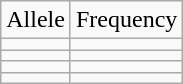<table class=wikitable>
<tr>
<td>Allele</td>
<td>Frequency</td>
</tr>
<tr>
<td></td>
<td></td>
</tr>
<tr>
<td></td>
<td></td>
</tr>
<tr>
<td></td>
<td></td>
</tr>
<tr>
<td></td>
<td></td>
</tr>
</table>
